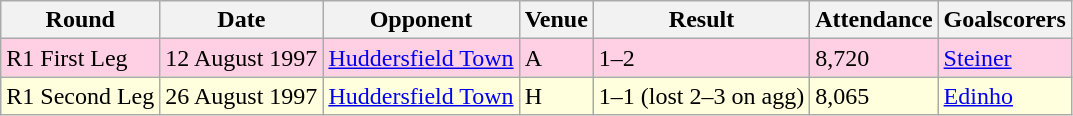<table class="wikitable">
<tr>
<th>Round</th>
<th>Date</th>
<th>Opponent</th>
<th>Venue</th>
<th>Result</th>
<th>Attendance</th>
<th>Goalscorers</th>
</tr>
<tr style="background-color: #ffd0e3;">
<td>R1 First Leg</td>
<td>12 August 1997</td>
<td><a href='#'>Huddersfield Town</a></td>
<td>A</td>
<td>1–2</td>
<td>8,720</td>
<td><a href='#'>Steiner</a></td>
</tr>
<tr style="background-color: #ffffdd;">
<td>R1 Second Leg</td>
<td>26 August 1997</td>
<td><a href='#'>Huddersfield Town</a></td>
<td>H</td>
<td>1–1 (lost 2–3 on agg)</td>
<td>8,065</td>
<td><a href='#'>Edinho</a></td>
</tr>
</table>
